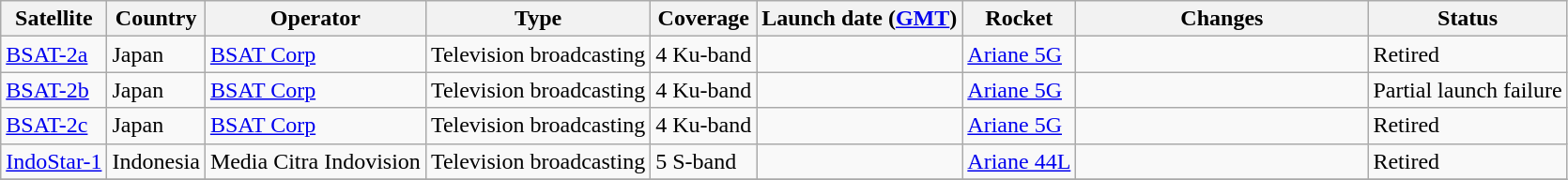<table class="wikitable sortable" border="1"}>
<tr>
<th>Satellite</th>
<th>Country</th>
<th>Operator</th>
<th>Type</th>
<th>Coverage </th>
<th>Launch date  (<a href='#'>GMT</a>) </th>
<th>Rocket</th>
<th width="200pt">Changes</th>
<th>Status </th>
</tr>
<tr>
<td><a href='#'>BSAT-2a</a></td>
<td>Japan</td>
<td><a href='#'>BSAT Corp</a></td>
<td>Television broadcasting</td>
<td>4 Ku-band</td>
<td></td>
<td><a href='#'>Ariane 5G</a></td>
<td></td>
<td>Retired</td>
</tr>
<tr>
<td><a href='#'>BSAT-2b</a></td>
<td>Japan</td>
<td><a href='#'>BSAT Corp</a></td>
<td>Television broadcasting</td>
<td>4 Ku-band</td>
<td></td>
<td><a href='#'>Ariane 5G</a></td>
<td></td>
<td>Partial launch failure</td>
</tr>
<tr>
<td><a href='#'>BSAT-2c</a></td>
<td>Japan</td>
<td><a href='#'>BSAT Corp</a></td>
<td>Television broadcasting</td>
<td>4 Ku-band</td>
<td></td>
<td><a href='#'>Ariane 5G</a></td>
<td></td>
<td>Retired</td>
</tr>
<tr>
<td><a href='#'>IndoStar-1</a></td>
<td>Indonesia</td>
<td>Media Citra Indovision</td>
<td>Television broadcasting</td>
<td>5 S-band</td>
<td></td>
<td><a href='#'>Ariane 44L</a></td>
<td></td>
<td>Retired</td>
</tr>
<tr>
</tr>
</table>
